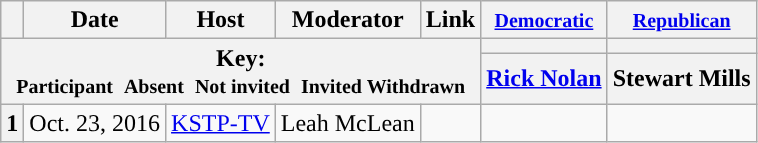<table class="wikitable" style="text-align:center;">
<tr>
<th scope="col"></th>
<th scope="col">Date</th>
<th scope="col">Host</th>
<th scope="col">Moderator</th>
<th scope="col">Link</th>
<th scope="col"><small><a href='#'>Democratic</a></small></th>
<th scope="col"><small><a href='#'>Republican</a></small></th>
</tr>
<tr>
<th colspan="5" rowspan="2">Key:<br> <small>Participant </small>  <small>Absent </small>  <small>Not invited </small>  <small>Invited  Withdrawn</small></th>
<th scope="col" style="background:"></th>
<th scope="col" style="background:"></th>
</tr>
<tr>
<th scope="col"><a href='#'>Rick Nolan</a></th>
<th scope="col">Stewart Mills</th>
</tr>
<tr>
<th>1</th>
<td style="white-space:nowrap;">Oct. 23, 2016</td>
<td style="white-space:nowrap;"><a href='#'>KSTP-TV</a></td>
<td style="white-space:nowrap;">Leah McLean</td>
<td style="white-space:nowrap;"></td>
<td></td>
<td></td>
</tr>
</table>
